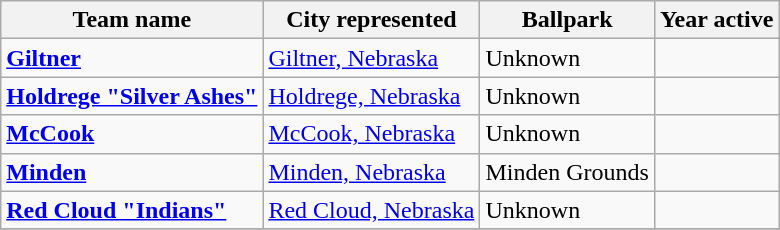<table class="wikitable">
<tr>
<th>Team name</th>
<th>City represented</th>
<th>Ballpark</th>
<th>Year active</th>
</tr>
<tr>
<td><strong><a href='#'>Giltner</a></strong></td>
<td><a href='#'>Giltner, Nebraska</a></td>
<td>Unknown</td>
<td></td>
</tr>
<tr>
<td><strong><a href='#'>Holdrege "Silver Ashes"</a></strong></td>
<td><a href='#'>Holdrege, Nebraska</a></td>
<td>Unknown</td>
<td></td>
</tr>
<tr>
<td><strong><a href='#'>McCook</a></strong></td>
<td><a href='#'>McCook, Nebraska</a></td>
<td>Unknown</td>
<td></td>
</tr>
<tr>
<td><strong><a href='#'>Minden</a></strong></td>
<td><a href='#'>Minden, Nebraska</a></td>
<td>Minden Grounds</td>
<td></td>
</tr>
<tr>
<td><strong><a href='#'>Red Cloud "Indians"</a></strong></td>
<td><a href='#'>Red Cloud, Nebraska</a></td>
<td>Unknown</td>
<td></td>
</tr>
<tr>
</tr>
</table>
